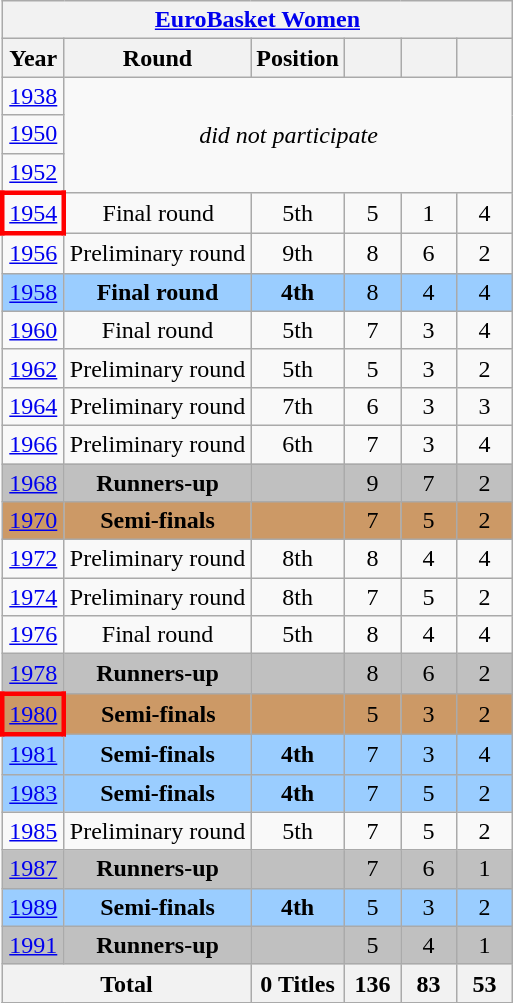<table class="wikitable" style="text-align: center;">
<tr>
<th colspan=6><a href='#'>EuroBasket Women</a></th>
</tr>
<tr>
<th>Year</th>
<th>Round</th>
<th>Position</th>
<th width=30></th>
<th width=30></th>
<th width=30></th>
</tr>
<tr>
<td> <a href='#'>1938</a></td>
<td colspan=5 rowspan=3><em>did not participate</em></td>
</tr>
<tr>
<td> <a href='#'>1950</a></td>
</tr>
<tr>
<td> <a href='#'>1952</a></td>
</tr>
<tr>
<td style="border: 3px solid red"> <a href='#'>1954</a></td>
<td>Final round</td>
<td>5th</td>
<td>5</td>
<td>1</td>
<td>4</td>
</tr>
<tr>
<td> <a href='#'>1956</a></td>
<td>Preliminary round</td>
<td>9th</td>
<td>8</td>
<td>6</td>
<td>2</td>
</tr>
<tr style="background:#9acdff;">
<td> <a href='#'>1958</a></td>
<td><strong>Final round</strong></td>
<td><strong>4th</strong></td>
<td>8</td>
<td>4</td>
<td>4</td>
</tr>
<tr>
<td> <a href='#'>1960</a></td>
<td>Final round</td>
<td>5th</td>
<td>7</td>
<td>3</td>
<td>4</td>
</tr>
<tr>
<td> <a href='#'>1962</a></td>
<td>Preliminary round</td>
<td>5th</td>
<td>5</td>
<td>3</td>
<td>2</td>
</tr>
<tr>
<td> <a href='#'>1964</a></td>
<td>Preliminary round</td>
<td>7th</td>
<td>6</td>
<td>3</td>
<td>3</td>
</tr>
<tr>
<td> <a href='#'>1966</a></td>
<td>Preliminary round</td>
<td>6th</td>
<td>7</td>
<td>3</td>
<td>4</td>
</tr>
<tr style="background:silver;">
<td> <a href='#'>1968</a></td>
<td><strong>Runners-up</strong></td>
<td></td>
<td>9</td>
<td>7</td>
<td>2</td>
</tr>
<tr style="background:#c96;">
<td> <a href='#'>1970</a></td>
<td><strong>Semi-finals</strong></td>
<td></td>
<td>7</td>
<td>5</td>
<td>2</td>
</tr>
<tr>
<td> <a href='#'>1972</a></td>
<td>Preliminary round</td>
<td>8th</td>
<td>8</td>
<td>4</td>
<td>4</td>
</tr>
<tr>
<td> <a href='#'>1974</a></td>
<td>Preliminary round</td>
<td>8th</td>
<td>7</td>
<td>5</td>
<td>2</td>
</tr>
<tr>
<td> <a href='#'>1976</a></td>
<td>Final round</td>
<td>5th</td>
<td>8</td>
<td>4</td>
<td>4</td>
</tr>
<tr style="background:silver;">
<td> <a href='#'>1978</a></td>
<td><strong>Runners-up</strong></td>
<td></td>
<td>8</td>
<td>6</td>
<td>2</td>
</tr>
<tr style="background:#c96;">
<td style="border: 3px solid red"> <a href='#'>1980</a></td>
<td><strong>Semi-finals</strong></td>
<td></td>
<td>5</td>
<td>3</td>
<td>2</td>
</tr>
<tr style="background:#9acdff;">
<td> <a href='#'>1981</a></td>
<td><strong>Semi-finals</strong></td>
<td><strong>4th</strong></td>
<td>7</td>
<td>3</td>
<td>4</td>
</tr>
<tr style="background:#9acdff;">
<td> <a href='#'>1983</a></td>
<td><strong>Semi-finals</strong></td>
<td><strong>4th</strong></td>
<td>7</td>
<td>5</td>
<td>2</td>
</tr>
<tr>
<td> <a href='#'>1985</a></td>
<td>Preliminary round</td>
<td>5th</td>
<td>7</td>
<td>5</td>
<td>2</td>
</tr>
<tr style="background:silver;">
<td> <a href='#'>1987</a></td>
<td><strong>Runners-up</strong></td>
<td></td>
<td>7</td>
<td>6</td>
<td>1</td>
</tr>
<tr style="background:#9acdff;">
<td> <a href='#'>1989</a></td>
<td><strong>Semi-finals</strong></td>
<td><strong>4th</strong></td>
<td>5</td>
<td>3</td>
<td>2</td>
</tr>
<tr style="background:silver;">
<td> <a href='#'>1991</a></td>
<td><strong>Runners-up</strong></td>
<td></td>
<td>5</td>
<td>4</td>
<td>1</td>
</tr>
<tr>
<th colspan=2>Total</th>
<th>0 Titles</th>
<th>136</th>
<th>83</th>
<th>53</th>
</tr>
<tr>
</tr>
</table>
